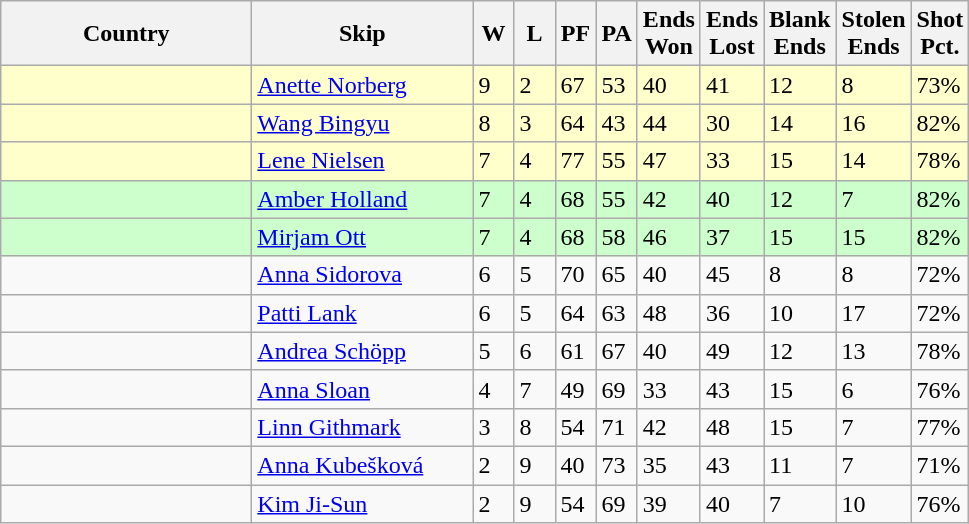<table class="wikitable">
<tr>
<th bgcolor="#efefef" width="160">Country</th>
<th bgcolor="#efefef" width="140">Skip</th>
<th bgcolor="#efefef" width="20">W</th>
<th bgcolor="#efefef" width="20">L</th>
<th bgcolor="#efefef" width="20">PF</th>
<th bgcolor="#efefef" width="20">PA</th>
<th bgcolor="#efefef" width="20">Ends <br> Won</th>
<th bgcolor="#efefef" width="20">Ends <br> Lost</th>
<th bgcolor="#efefef" width="20">Blank <br> Ends</th>
<th bgcolor="#efefef" width="20">Stolen <br> Ends</th>
<th bgcolor="#efefef" width="20">Shot <br> Pct.</th>
</tr>
<tr bgcolor="#ffffcc">
<td></td>
<td><a href='#'>Anette Norberg</a></td>
<td>9</td>
<td>2</td>
<td>67</td>
<td>53</td>
<td>40</td>
<td>41</td>
<td>12</td>
<td>8</td>
<td>73%</td>
</tr>
<tr bgcolor="#ffffcc">
<td></td>
<td><a href='#'>Wang Bingyu</a></td>
<td>8</td>
<td>3</td>
<td>64</td>
<td>43</td>
<td>44</td>
<td>30</td>
<td>14</td>
<td>16</td>
<td>82%</td>
</tr>
<tr bgcolor="#ffffcc">
<td></td>
<td><a href='#'>Lene Nielsen</a></td>
<td>7</td>
<td>4</td>
<td>77</td>
<td>55</td>
<td>47</td>
<td>33</td>
<td>15</td>
<td>14</td>
<td>78%</td>
</tr>
<tr bgcolor="#ccffcc">
<td></td>
<td><a href='#'>Amber Holland</a></td>
<td>7</td>
<td>4</td>
<td>68</td>
<td>55</td>
<td>42</td>
<td>40</td>
<td>12</td>
<td>7</td>
<td>82%</td>
</tr>
<tr bgcolor="#ccffcc">
<td></td>
<td><a href='#'>Mirjam Ott</a></td>
<td>7</td>
<td>4</td>
<td>68</td>
<td>58</td>
<td>46</td>
<td>37</td>
<td>15</td>
<td>15</td>
<td>82%</td>
</tr>
<tr>
<td></td>
<td><a href='#'>Anna Sidorova</a></td>
<td>6</td>
<td>5</td>
<td>70</td>
<td>65</td>
<td>40</td>
<td>45</td>
<td>8</td>
<td>8</td>
<td>72%</td>
</tr>
<tr>
<td></td>
<td><a href='#'>Patti Lank</a></td>
<td>6</td>
<td>5</td>
<td>64</td>
<td>63</td>
<td>48</td>
<td>36</td>
<td>10</td>
<td>17</td>
<td>72%</td>
</tr>
<tr>
<td></td>
<td><a href='#'>Andrea Schöpp</a></td>
<td>5</td>
<td>6</td>
<td>61</td>
<td>67</td>
<td>40</td>
<td>49</td>
<td>12</td>
<td>13</td>
<td>78%</td>
</tr>
<tr>
<td></td>
<td><a href='#'>Anna Sloan</a></td>
<td>4</td>
<td>7</td>
<td>49</td>
<td>69</td>
<td>33</td>
<td>43</td>
<td>15</td>
<td>6</td>
<td>76%</td>
</tr>
<tr>
<td></td>
<td><a href='#'>Linn Githmark</a></td>
<td>3</td>
<td>8</td>
<td>54</td>
<td>71</td>
<td>42</td>
<td>48</td>
<td>15</td>
<td>7</td>
<td>77%</td>
</tr>
<tr>
<td></td>
<td><a href='#'>Anna Kubešková</a></td>
<td>2</td>
<td>9</td>
<td>40</td>
<td>73</td>
<td>35</td>
<td>43</td>
<td>11</td>
<td>7</td>
<td>71%</td>
</tr>
<tr>
<td></td>
<td><a href='#'>Kim Ji-Sun</a></td>
<td>2</td>
<td>9</td>
<td>54</td>
<td>69</td>
<td>39</td>
<td>40</td>
<td>7</td>
<td>10</td>
<td>76%</td>
</tr>
</table>
